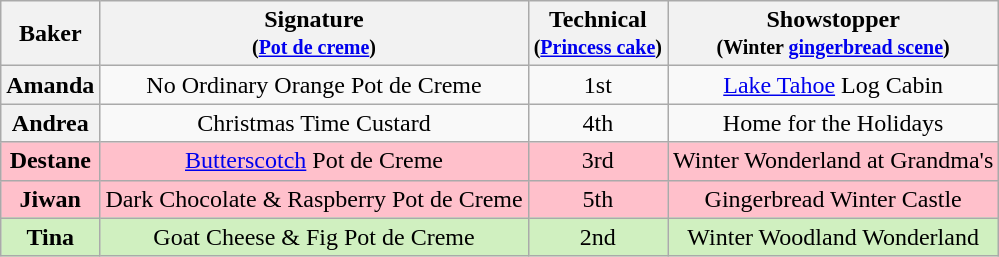<table class="wikitable sortable" style="text-align:center;">
<tr>
<th scope="col">Baker</th>
<th scope="col" class="unsortable">Signature<br><small>(<a href='#'>Pot de creme</a>)</small></th>
<th scope="col">Technical<br><small>(<a href='#'>Princess cake</a>)</small></th>
<th scope="col" class="unsortable">Showstopper<br><small>(Winter <a href='#'>gingerbread scene</a>)</small></th>
</tr>
<tr>
<th scope="row">Amanda</th>
<td>No Ordinary Orange Pot de Creme</td>
<td>1st</td>
<td><a href='#'>Lake Tahoe</a> Log Cabin</td>
</tr>
<tr>
<th scope="row">Andrea</th>
<td>Christmas Time Custard</td>
<td>4th</td>
<td>Home for the Holidays</td>
</tr>
<tr style="background:Pink;">
<th scope="row" style="background:Pink;">Destane</th>
<td><a href='#'>Butterscotch</a> Pot de Creme</td>
<td>3rd</td>
<td>Winter Wonderland at Grandma's</td>
</tr>
<tr style="background:Pink;">
<th scope="row" style="background:Pink;">Jiwan</th>
<td>Dark Chocolate & Raspberry Pot de Creme</td>
<td>5th</td>
<td>Gingerbread Winter Castle</td>
</tr>
<tr style="background:#d0f0c0;">
<th scope="row" style="background:#d0f0c0;">Tina</th>
<td>Goat Cheese & Fig Pot de Creme</td>
<td>2nd</td>
<td>Winter Woodland Wonderland</td>
</tr>
</table>
